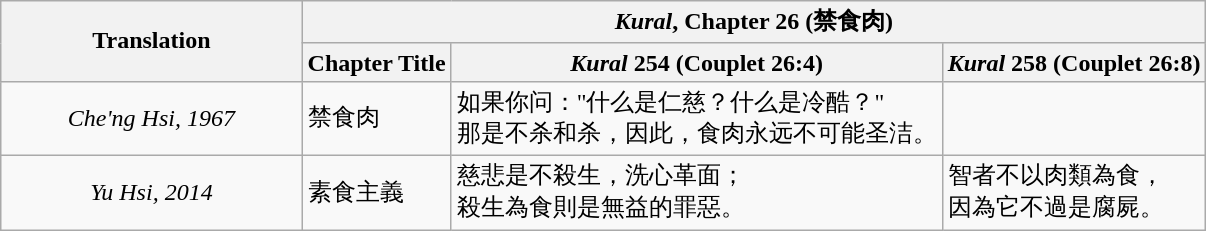<table class="wikitable">
<tr>
<th style="text-align:center; width:25%;" rowspan="2">Translation</th>
<th colspan="3"><em>Kural</em>, Chapter 26 (禁食肉)</th>
</tr>
<tr>
<th>Chapter Title</th>
<th><em>Kural</em> 254 (Couplet 26:4)</th>
<th><em>Kural</em> 258 (Couplet 26:8)</th>
</tr>
<tr>
<td style="text-align:center;"><em>Che'ng Hsi, 1967</em></td>
<td>禁食肉</td>
<td>如果你问："什么是仁慈？什么是冷酷？"<br>那是不杀和杀，因此，食肉永远不可能圣洁。</td>
<td></td>
</tr>
<tr>
<td style="text-align:center;"><em>Yu Hsi, 2014</em></td>
<td>素食主義</td>
<td>慈悲是不殺生，洗心革面；<br>殺生為食則是無益的罪惡。</td>
<td>智者不以肉類為食，<br>因為它不過是腐屍。</td>
</tr>
</table>
